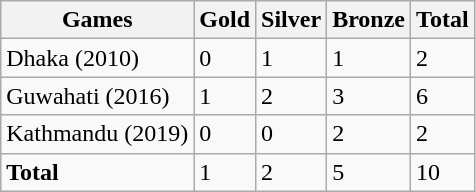<table class="wikitable sortable">
<tr>
<th>Games</th>
<th>Gold</th>
<th>Silver</th>
<th>Bronze</th>
<th>Total</th>
</tr>
<tr>
<td> Dhaka (2010)</td>
<td>0</td>
<td>1</td>
<td>1</td>
<td>2</td>
</tr>
<tr>
<td> Guwahati (2016)</td>
<td>1</td>
<td>2</td>
<td>3</td>
<td>6</td>
</tr>
<tr>
<td> Kathmandu (2019)</td>
<td>0</td>
<td>0</td>
<td>2</td>
<td>2</td>
</tr>
<tr>
<td><strong>Total</strong></td>
<td>1</td>
<td>2</td>
<td>5</td>
<td>10</td>
</tr>
</table>
